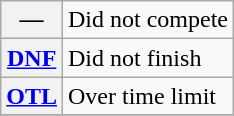<table class="wikitable">
<tr>
<th scope="row">—</th>
<td>Did not compete</td>
</tr>
<tr>
<th scope="row"><a href='#'>DNF</a></th>
<td>Did not finish</td>
</tr>
<tr>
<th scope="row"><a href='#'>OTL</a></th>
<td>Over time limit</td>
</tr>
<tr>
</tr>
</table>
